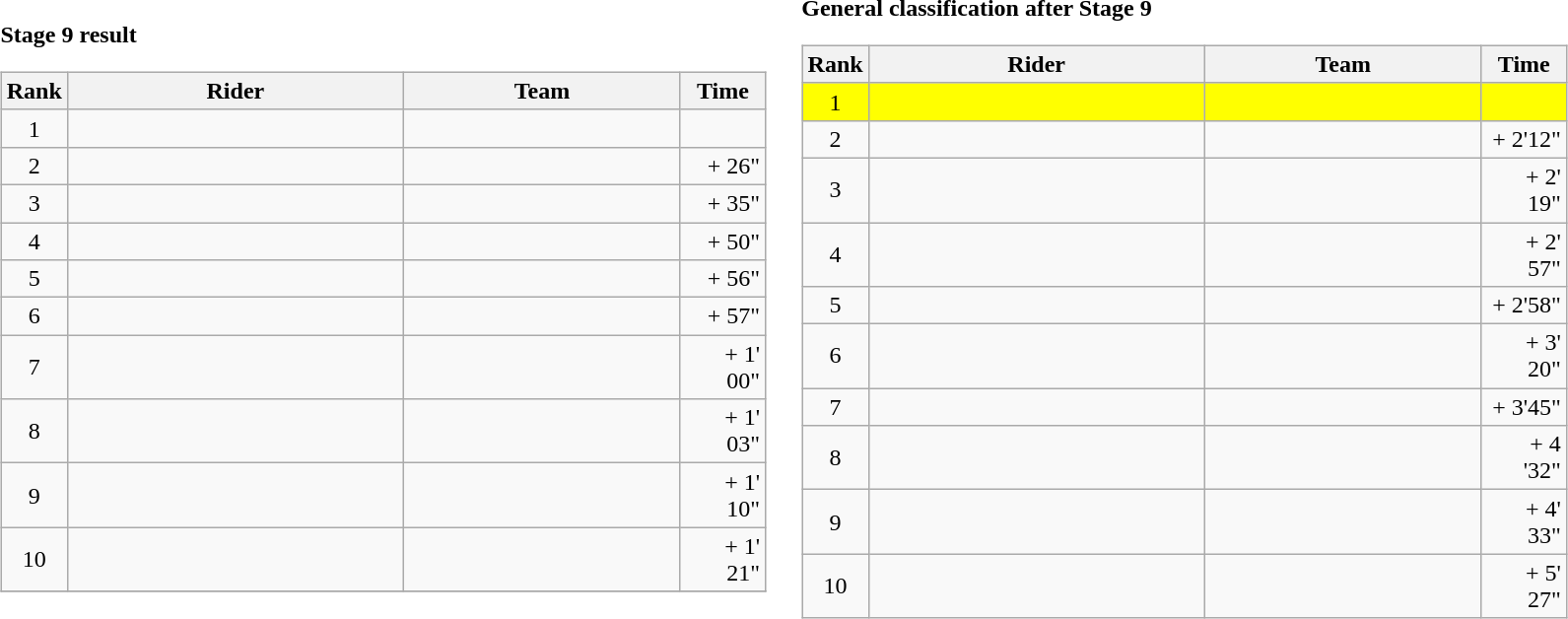<table>
<tr>
<td><strong>Stage 9 result</strong><br><table class="wikitable">
<tr>
<th width="8">Rank</th>
<th width="220">Rider</th>
<th width="180">Team</th>
<th width="50">Time</th>
</tr>
<tr>
<td style="text-align:center;">1</td>
<td> </td>
<td></td>
<td align="right"></td>
</tr>
<tr>
<td style="text-align:center;">2</td>
<td></td>
<td></td>
<td align="right">+ 26"</td>
</tr>
<tr>
<td style="text-align:center;">3</td>
<td></td>
<td></td>
<td align="right">+ 35"</td>
</tr>
<tr>
<td style="text-align:center;">4</td>
<td></td>
<td></td>
<td align="right">+ 50"</td>
</tr>
<tr>
<td style="text-align:center;">5</td>
<td></td>
<td></td>
<td align="right">+ 56"</td>
</tr>
<tr>
<td style="text-align:center;">6</td>
<td></td>
<td></td>
<td align="right">+ 57"</td>
</tr>
<tr>
<td style="text-align:center;">7</td>
<td></td>
<td></td>
<td align="right">+ 1' 00"</td>
</tr>
<tr>
<td style="text-align:center;">8</td>
<td></td>
<td></td>
<td align="right">+ 1' 03"</td>
</tr>
<tr>
<td style="text-align:center;">9</td>
<td></td>
<td></td>
<td align="right">+ 1' 10"</td>
</tr>
<tr>
<td style="text-align:center;">10</td>
<td></td>
<td></td>
<td align="right">+ 1' 21"</td>
</tr>
<tr>
</tr>
</table>
</td>
<td></td>
<td><strong>General classification after Stage 9</strong><br><table class="wikitable">
<tr>
<th width="8">Rank</th>
<th width="220">Rider</th>
<th width="180">Team</th>
<th width="50">Time</th>
</tr>
<tr bgcolor=Yellow>
<td style="text-align:center;">1</td>
<td> </td>
<td></td>
<td align="right"></td>
</tr>
<tr>
<td style="text-align:center;">2</td>
<td></td>
<td></td>
<td align="right">+ 2'12"</td>
</tr>
<tr>
<td style="text-align:center;">3</td>
<td></td>
<td></td>
<td align="right">+ 2' 19"</td>
</tr>
<tr>
<td style="text-align:center;">4</td>
<td></td>
<td></td>
<td align="right">+ 2' 57"</td>
</tr>
<tr>
<td style="text-align:center;">5</td>
<td></td>
<td></td>
<td align="right">+ 2'58"</td>
</tr>
<tr>
<td style="text-align:center;">6</td>
<td></td>
<td></td>
<td align="right">+ 3' 20"</td>
</tr>
<tr>
<td style="text-align:center;">7</td>
<td></td>
<td></td>
<td align="right">+ 3'45"</td>
</tr>
<tr>
<td style="text-align:center;">8</td>
<td></td>
<td></td>
<td align="right">+ 4 '32"</td>
</tr>
<tr>
<td style="text-align:center;">9</td>
<td></td>
<td></td>
<td align="right">+ 4' 33"</td>
</tr>
<tr>
<td style="text-align:center;">10</td>
<td></td>
<td></td>
<td align="right">+ 5' 27"</td>
</tr>
</table>
</td>
</tr>
</table>
